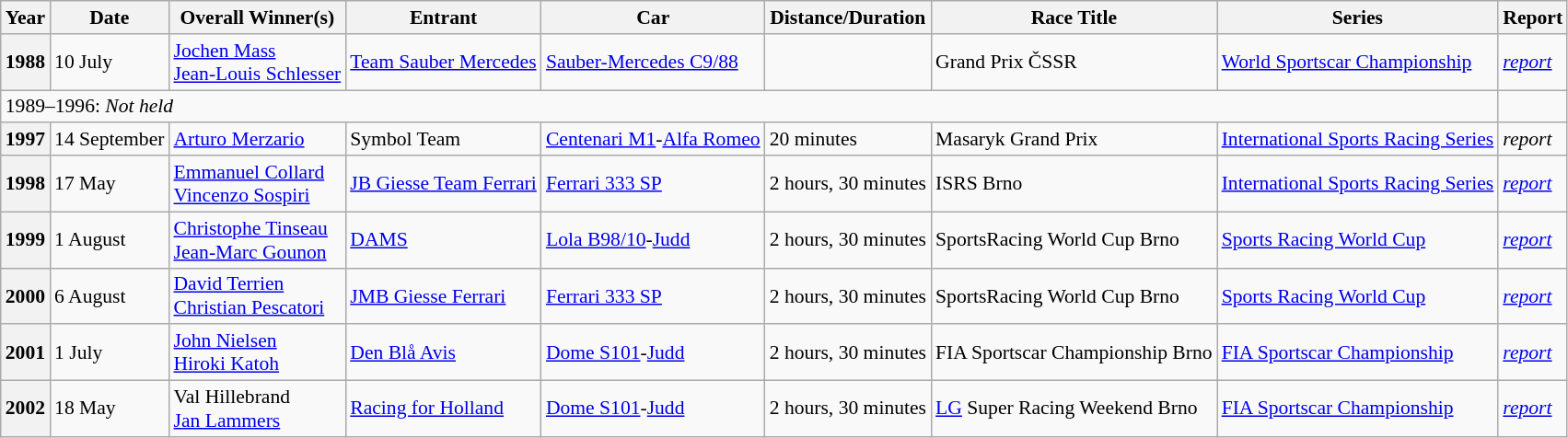<table class="wikitable" style="font-size: 90%;">
<tr>
<th>Year</th>
<th>Date</th>
<th>Overall Winner(s)</th>
<th>Entrant</th>
<th>Car</th>
<th>Distance/Duration</th>
<th>Race Title</th>
<th>Series</th>
<th>Report</th>
</tr>
<tr>
<th>1988</th>
<td>10 July</td>
<td> <a href='#'>Jochen Mass</a><br> <a href='#'>Jean-Louis Schlesser</a></td>
<td> <a href='#'>Team Sauber Mercedes</a></td>
<td><a href='#'>Sauber-Mercedes C9/88</a></td>
<td></td>
<td>Grand Prix ČSSR</td>
<td><a href='#'>World Sportscar Championship</a></td>
<td><em><a href='#'>report</a></em></td>
</tr>
<tr>
<td colspan=8>1989–1996: <em>Not held</em></td>
</tr>
<tr>
<th>1997</th>
<td>14 September</td>
<td> <a href='#'>Arturo Merzario</a></td>
<td> Symbol Team</td>
<td><a href='#'>Centenari M1</a>-<a href='#'>Alfa Romeo</a></td>
<td>20 minutes</td>
<td>Masaryk Grand Prix</td>
<td><a href='#'>International Sports Racing Series</a></td>
<td><em>report</em></td>
</tr>
<tr>
<th>1998</th>
<td>17 May</td>
<td> <a href='#'>Emmanuel Collard</a><br> <a href='#'>Vincenzo Sospiri</a></td>
<td> <a href='#'>JB Giesse Team Ferrari</a></td>
<td><a href='#'>Ferrari 333 SP</a></td>
<td>2 hours, 30 minutes</td>
<td>ISRS Brno</td>
<td><a href='#'>International Sports Racing Series</a></td>
<td><em><a href='#'>report</a></em></td>
</tr>
<tr>
<th>1999</th>
<td>1 August</td>
<td> <a href='#'>Christophe Tinseau</a><br> <a href='#'>Jean-Marc Gounon</a></td>
<td> <a href='#'>DAMS</a></td>
<td><a href='#'>Lola B98/10</a>-<a href='#'>Judd</a></td>
<td>2 hours, 30 minutes</td>
<td>SportsRacing World Cup Brno</td>
<td><a href='#'>Sports Racing World Cup</a></td>
<td><em><a href='#'>report</a></em></td>
</tr>
<tr>
<th>2000</th>
<td>6 August</td>
<td> <a href='#'>David Terrien</a><br> <a href='#'>Christian Pescatori</a></td>
<td> <a href='#'>JMB Giesse Ferrari</a></td>
<td><a href='#'>Ferrari 333 SP</a></td>
<td>2 hours, 30 minutes</td>
<td>SportsRacing World Cup Brno</td>
<td><a href='#'>Sports Racing World Cup</a></td>
<td><em><a href='#'>report</a></em></td>
</tr>
<tr>
<th>2001</th>
<td>1 July</td>
<td> <a href='#'>John Nielsen</a><br> <a href='#'>Hiroki Katoh</a></td>
<td> <a href='#'>Den Blå Avis</a></td>
<td><a href='#'>Dome S101</a>-<a href='#'>Judd</a></td>
<td>2 hours, 30 minutes</td>
<td>FIA Sportscar Championship Brno</td>
<td><a href='#'>FIA Sportscar Championship</a></td>
<td><em><a href='#'>report</a></em></td>
</tr>
<tr>
<th>2002</th>
<td>18 May</td>
<td> Val Hillebrand<br> <a href='#'>Jan Lammers</a></td>
<td> <a href='#'>Racing for Holland</a></td>
<td><a href='#'>Dome S101</a>-<a href='#'>Judd</a></td>
<td>2 hours, 30 minutes</td>
<td><a href='#'>LG</a> Super Racing Weekend Brno</td>
<td><a href='#'>FIA Sportscar Championship</a></td>
<td><em><a href='#'>report</a></em></td>
</tr>
</table>
